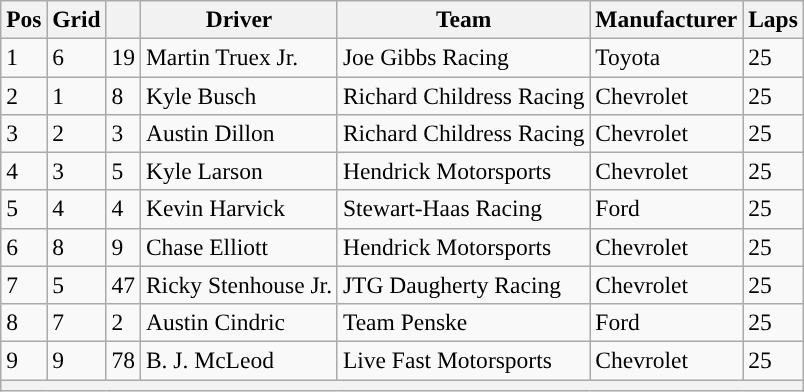<table class="wikitable" style="font-size:98%">
<tr>
<th>Pos</th>
<th>Grid</th>
<th></th>
<th>Driver</th>
<th>Team</th>
<th>Manufacturer</th>
<th>Laps</th>
</tr>
<tr>
<td>1</td>
<td>6</td>
<td>19</td>
<td>Martin Truex Jr.</td>
<td>Joe Gibbs Racing</td>
<td>Toyota</td>
<td>25</td>
</tr>
<tr>
<td>2</td>
<td>1</td>
<td>8</td>
<td>Kyle Busch</td>
<td>Richard Childress Racing</td>
<td>Chevrolet</td>
<td>25</td>
</tr>
<tr>
<td>3</td>
<td>2</td>
<td>3</td>
<td>Austin Dillon</td>
<td>Richard Childress Racing</td>
<td>Chevrolet</td>
<td>25</td>
</tr>
<tr>
<td>4</td>
<td>3</td>
<td>5</td>
<td>Kyle Larson</td>
<td>Hendrick Motorsports</td>
<td>Chevrolet</td>
<td>25</td>
</tr>
<tr>
<td>5</td>
<td>4</td>
<td>4</td>
<td>Kevin Harvick</td>
<td>Stewart-Haas Racing</td>
<td>Ford</td>
<td>25</td>
</tr>
<tr>
<td>6</td>
<td>8</td>
<td>9</td>
<td>Chase Elliott</td>
<td>Hendrick Motorsports</td>
<td>Chevrolet</td>
<td>25</td>
</tr>
<tr>
<td>7</td>
<td>5</td>
<td>47</td>
<td>Ricky Stenhouse Jr.</td>
<td>JTG Daugherty Racing</td>
<td>Chevrolet</td>
<td>25</td>
</tr>
<tr>
<td>8</td>
<td>7</td>
<td>2</td>
<td>Austin Cindric</td>
<td>Team Penske</td>
<td>Ford</td>
<td>25</td>
</tr>
<tr>
<td>9</td>
<td>9</td>
<td>78</td>
<td>B. J. McLeod</td>
<td>Live Fast Motorsports</td>
<td>Chevrolet</td>
<td>25</td>
</tr>
<tr>
<th colspan="7"></th>
</tr>
</table>
